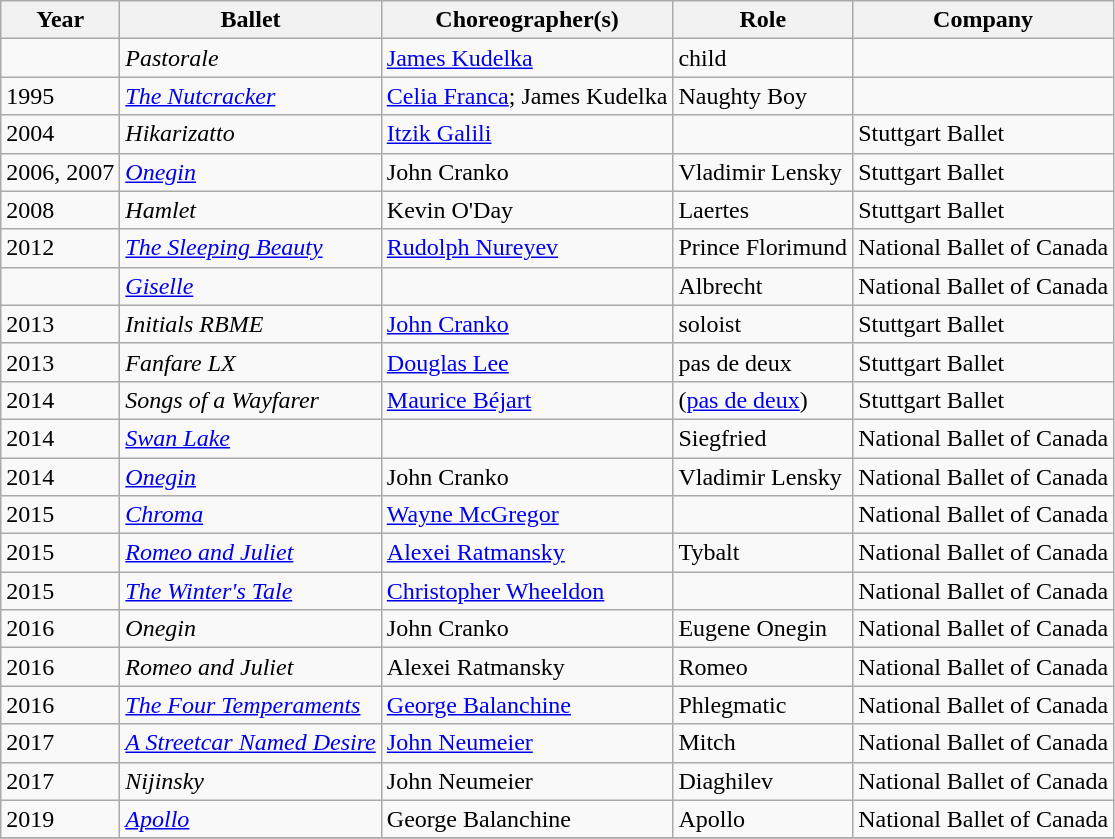<table class="wikitable sortable">
<tr>
<th>Year</th>
<th>Ballet</th>
<th>Choreographer(s)</th>
<th>Role</th>
<th>Company</th>
</tr>
<tr>
<td></td>
<td><em>Pastorale</em></td>
<td><a href='#'>James Kudelka</a></td>
<td>child</td>
<td></td>
</tr>
<tr>
<td>1995</td>
<td><em><a href='#'>The Nutcracker</a></em></td>
<td><a href='#'>Celia Franca</a>; James Kudelka</td>
<td>Naughty Boy</td>
<td></td>
</tr>
<tr>
<td>2004</td>
<td><em>Hikarizatto</em></td>
<td><a href='#'>Itzik Galili</a></td>
<td></td>
<td>Stuttgart Ballet</td>
</tr>
<tr>
<td>2006, 2007</td>
<td><em><a href='#'>Onegin</a></em></td>
<td>John Cranko</td>
<td>Vladimir Lensky</td>
<td>Stuttgart Ballet</td>
</tr>
<tr>
<td>2008</td>
<td><em>Hamlet</em></td>
<td>Kevin O'Day</td>
<td>Laertes</td>
<td>Stuttgart Ballet</td>
</tr>
<tr>
<td>2012</td>
<td><em><a href='#'>The Sleeping Beauty</a></em></td>
<td><a href='#'>Rudolph Nureyev</a></td>
<td>Prince Florimund</td>
<td>National Ballet of Canada</td>
</tr>
<tr>
<td></td>
<td><em><a href='#'>Giselle</a></em></td>
<td></td>
<td>Albrecht</td>
<td>National Ballet of Canada</td>
</tr>
<tr>
<td>2013</td>
<td><em>Initials RBME</em></td>
<td><a href='#'>John Cranko</a></td>
<td>soloist</td>
<td>Stuttgart Ballet</td>
</tr>
<tr>
<td>2013</td>
<td><em>Fanfare LX</em></td>
<td><a href='#'>Douglas Lee</a></td>
<td>pas de deux</td>
<td>Stuttgart Ballet</td>
</tr>
<tr>
<td>2014</td>
<td><em>Songs of a Wayfarer</em></td>
<td><a href='#'>Maurice Béjart</a></td>
<td>(<a href='#'>pas de deux</a>)</td>
<td>Stuttgart Ballet</td>
</tr>
<tr>
<td>2014</td>
<td><em><a href='#'>Swan Lake</a></em></td>
<td></td>
<td>Siegfried</td>
<td>National Ballet of Canada</td>
</tr>
<tr>
<td>2014</td>
<td><em><a href='#'>Onegin</a></em></td>
<td>John Cranko</td>
<td>Vladimir Lensky</td>
<td>National Ballet of Canada</td>
</tr>
<tr>
<td>2015</td>
<td><em><a href='#'>Chroma</a></em></td>
<td><a href='#'>Wayne McGregor</a></td>
<td></td>
<td>National Ballet of Canada</td>
</tr>
<tr>
<td>2015</td>
<td><em><a href='#'>Romeo and Juliet</a></em></td>
<td><a href='#'>Alexei Ratmansky</a></td>
<td>Tybalt</td>
<td>National Ballet of Canada</td>
</tr>
<tr>
<td>2015</td>
<td><em><a href='#'>The Winter's Tale</a></em></td>
<td><a href='#'>Christopher Wheeldon</a></td>
<td></td>
<td>National Ballet of Canada</td>
</tr>
<tr>
<td>2016</td>
<td><em>Onegin</em></td>
<td>John Cranko</td>
<td>Eugene Onegin</td>
<td>National Ballet of Canada</td>
</tr>
<tr>
<td>2016</td>
<td><em>Romeo and Juliet</em></td>
<td>Alexei Ratmansky</td>
<td>Romeo</td>
<td>National Ballet of Canada</td>
</tr>
<tr>
<td>2016</td>
<td><em><a href='#'>The Four Temperaments</a></em></td>
<td><a href='#'>George Balanchine</a></td>
<td>Phlegmatic</td>
<td>National Ballet of Canada</td>
</tr>
<tr>
<td>2017</td>
<td><em><a href='#'>A Streetcar Named Desire</a></em></td>
<td><a href='#'>John Neumeier</a></td>
<td>Mitch</td>
<td>National Ballet of Canada</td>
</tr>
<tr>
<td>2017</td>
<td><em>Nijinsky</em></td>
<td>John Neumeier</td>
<td>Diaghilev</td>
<td>National Ballet of Canada</td>
</tr>
<tr>
<td>2019</td>
<td><em><a href='#'>Apollo</a></em></td>
<td>George Balanchine</td>
<td>Apollo</td>
<td>National Ballet of Canada</td>
</tr>
<tr>
</tr>
</table>
